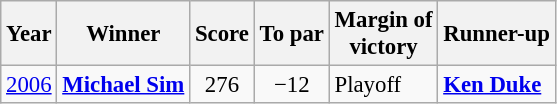<table class=wikitable style=font-size:95%>
<tr>
<th>Year</th>
<th>Winner</th>
<th>Score</th>
<th>To par</th>
<th>Margin of<br>victory</th>
<th>Runner-up</th>
</tr>
<tr>
<td><a href='#'>2006</a></td>
<td> <strong><a href='#'>Michael Sim</a></strong></td>
<td align=center>276</td>
<td align=center>−12</td>
<td>Playoff</td>
<td> <strong><a href='#'>Ken Duke</a></strong></td>
</tr>
</table>
